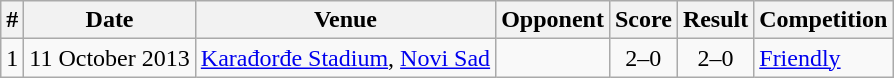<table class="wikitable">
<tr>
<th>#</th>
<th>Date</th>
<th>Venue</th>
<th>Opponent</th>
<th>Score</th>
<th>Result</th>
<th>Competition</th>
</tr>
<tr>
<td>1</td>
<td>11 October 2013</td>
<td><a href='#'>Karađorđe Stadium</a>, <a href='#'>Novi Sad</a></td>
<td></td>
<td align=center>2–0</td>
<td align=center>2–0</td>
<td><a href='#'>Friendly</a></td>
</tr>
</table>
